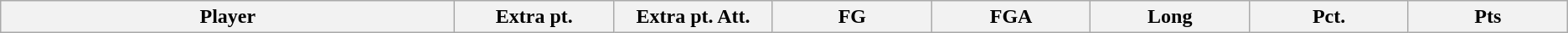<table class="wikitable sortable">
<tr>
<th bgcolor="#DDDDFF" width="20%">Player</th>
<th bgcolor="#DDDDFF" width="7%">Extra pt.</th>
<th bgcolor="#DDDDFF" width="7%">Extra pt. Att.</th>
<th bgcolor="#DDDDFF" width="7%">FG</th>
<th bgcolor="#DDDDFF" width="7%">FGA</th>
<th bgcolor="#DDDDFF" width="7%">Long</th>
<th bgcolor="#DDDDFF" width="7%">Pct.</th>
<th bgcolor="#DDDDFF" width="7%">Pts</th>
</tr>
</table>
